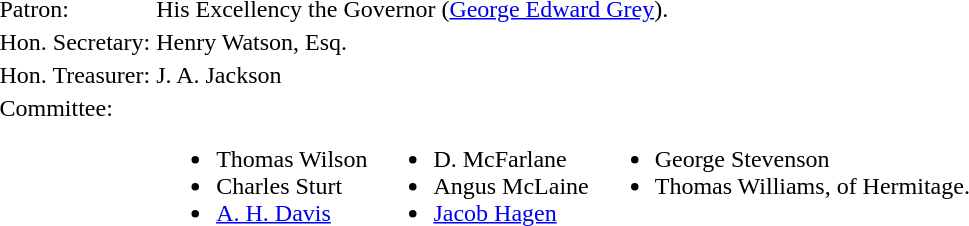<table>
<tr>
<td>Patron:</td>
<td colspan=6>His Excellency the Governor (<a href='#'>George Edward Grey</a>).</td>
</tr>
<tr>
<td>Hon. Secretary:</td>
<td colspan=6>Henry Watson, Esq.</td>
</tr>
<tr>
<td>Hon. Treasurer:</td>
<td colspan=6>J. A. Jackson</td>
</tr>
<tr valign=top>
<td>Committee:</td>
<td><br><ul><li>Thomas Wilson</li><li>Charles Sturt</li><li><a href='#'>A. H. Davis</a></li></ul></td>
<td><br><ul><li>D. McFarlane</li><li>Angus McLaine</li><li><a href='#'>Jacob Hagen</a></li></ul></td>
<td><br><ul><li>George Stevenson</li><li>Thomas Williams, of Hermitage.</li></ul></td>
</tr>
</table>
